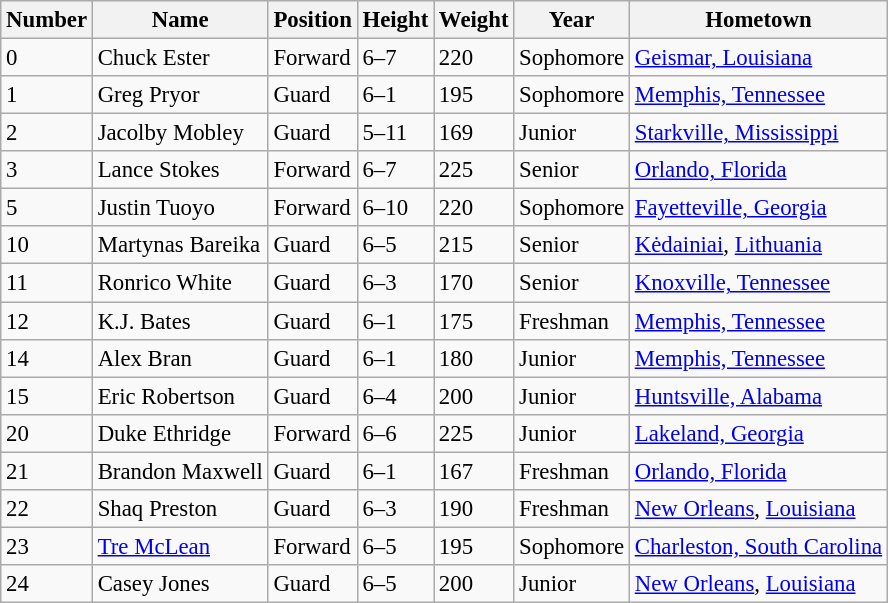<table class="wikitable sortable" style="font-size: 95%;">
<tr>
<th>Number</th>
<th>Name</th>
<th>Position</th>
<th>Height</th>
<th>Weight</th>
<th>Year</th>
<th>Hometown</th>
</tr>
<tr>
<td>0</td>
<td>Chuck Ester</td>
<td>Forward</td>
<td>6–7</td>
<td>220</td>
<td>Sophomore</td>
<td><a href='#'>Geismar, Louisiana</a></td>
</tr>
<tr>
<td>1</td>
<td>Greg Pryor</td>
<td>Guard</td>
<td>6–1</td>
<td>195</td>
<td>Sophomore</td>
<td><a href='#'>Memphis, Tennessee</a></td>
</tr>
<tr>
<td>2</td>
<td>Jacolby Mobley</td>
<td>Guard</td>
<td>5–11</td>
<td>169</td>
<td>Junior</td>
<td><a href='#'>Starkville, Mississippi</a></td>
</tr>
<tr>
<td>3</td>
<td>Lance Stokes</td>
<td>Forward</td>
<td>6–7</td>
<td>225</td>
<td>Senior</td>
<td><a href='#'>Orlando, Florida</a></td>
</tr>
<tr>
<td>5</td>
<td>Justin Tuoyo</td>
<td>Forward</td>
<td>6–10</td>
<td>220</td>
<td>Sophomore</td>
<td><a href='#'>Fayetteville, Georgia</a></td>
</tr>
<tr>
<td>10</td>
<td>Martynas Bareika</td>
<td>Guard</td>
<td>6–5</td>
<td>215</td>
<td>Senior</td>
<td><a href='#'>Kėdainiai</a>, <a href='#'>Lithuania</a></td>
</tr>
<tr>
<td>11</td>
<td>Ronrico White</td>
<td>Guard</td>
<td>6–3</td>
<td>170</td>
<td>Senior</td>
<td><a href='#'>Knoxville, Tennessee</a></td>
</tr>
<tr>
<td>12</td>
<td>K.J. Bates</td>
<td>Guard</td>
<td>6–1</td>
<td>175</td>
<td>Freshman</td>
<td><a href='#'>Memphis, Tennessee</a></td>
</tr>
<tr>
<td>14</td>
<td>Alex Bran</td>
<td>Guard</td>
<td>6–1</td>
<td>180</td>
<td>Junior</td>
<td><a href='#'>Memphis, Tennessee</a></td>
</tr>
<tr>
<td>15</td>
<td>Eric Robertson</td>
<td>Guard</td>
<td>6–4</td>
<td>200</td>
<td>Junior</td>
<td><a href='#'>Huntsville, Alabama</a></td>
</tr>
<tr>
<td>20</td>
<td>Duke Ethridge</td>
<td>Forward</td>
<td>6–6</td>
<td>225</td>
<td>Junior</td>
<td><a href='#'>Lakeland, Georgia</a></td>
</tr>
<tr>
<td>21</td>
<td>Brandon Maxwell</td>
<td>Guard</td>
<td>6–1</td>
<td>167</td>
<td>Freshman</td>
<td><a href='#'>Orlando, Florida</a></td>
</tr>
<tr>
<td>22</td>
<td>Shaq Preston</td>
<td>Guard</td>
<td>6–3</td>
<td>190</td>
<td>Freshman</td>
<td><a href='#'>New Orleans</a>, <a href='#'>Louisiana</a></td>
</tr>
<tr>
<td>23</td>
<td><a href='#'>Tre McLean</a></td>
<td>Forward</td>
<td>6–5</td>
<td>195</td>
<td>Sophomore</td>
<td><a href='#'>Charleston, South Carolina</a></td>
</tr>
<tr>
<td>24</td>
<td>Casey Jones</td>
<td>Guard</td>
<td>6–5</td>
<td>200</td>
<td>Junior</td>
<td><a href='#'>New Orleans</a>, <a href='#'>Louisiana</a></td>
</tr>
</table>
